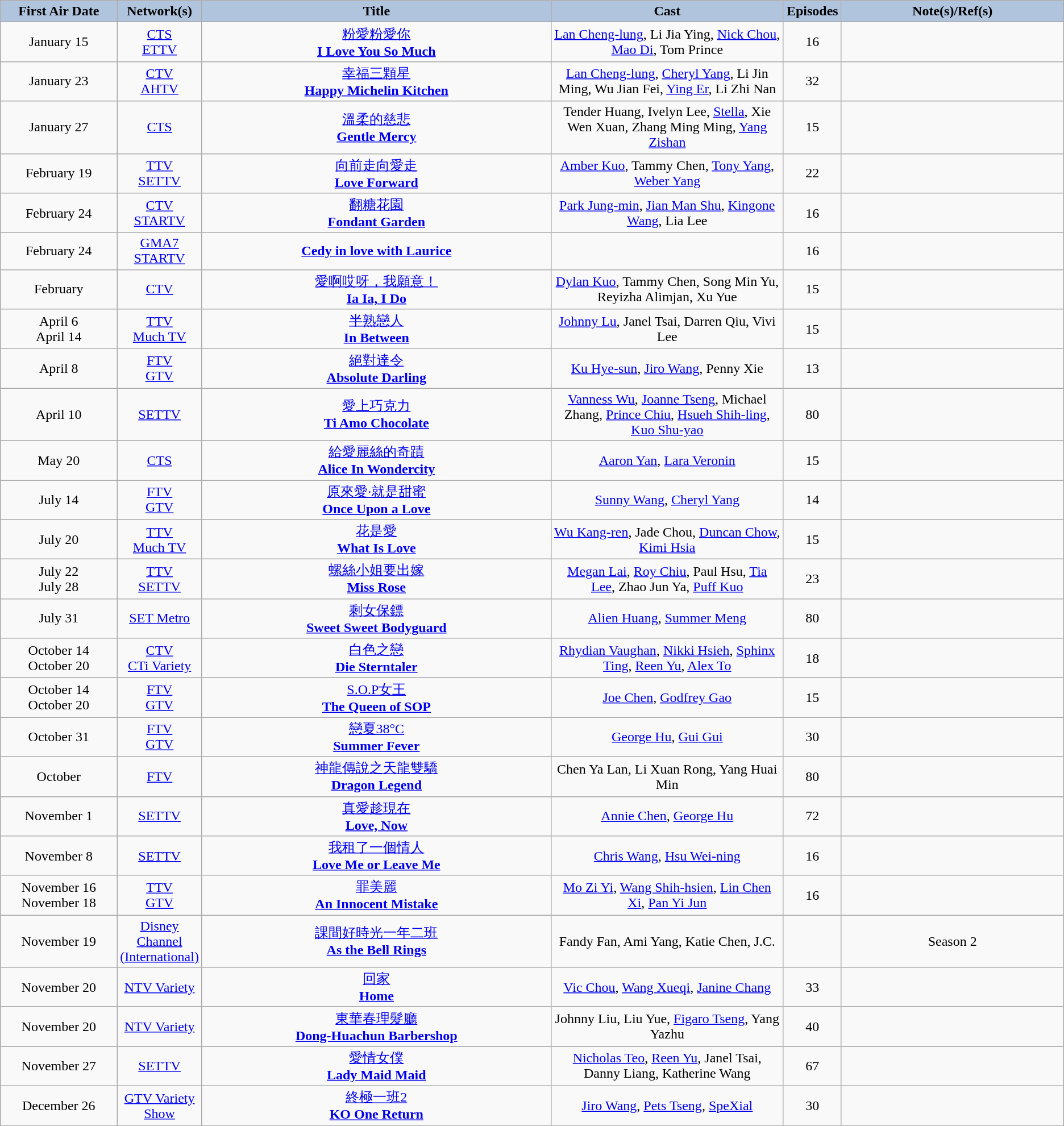<table class="wikitable" style="text-align:center;">
<tr>
<th style="width:11%; background:LightSteelBlue;">First Air Date</th>
<th style="width:8%; background:LightSteelBlue;">Network(s)</th>
<th style="width:33%; background:LightSteelBlue;">Title</th>
<th style="width:22%; background:LightSteelBlue;">Cast</th>
<th style="width:5%; background:LightSteelBlue;">Episodes</th>
<th style="width:22%; background:LightSteelBlue;">Note(s)/Ref(s)</th>
</tr>
<tr>
<td>January 15</td>
<td><a href='#'>CTS</a><br><a href='#'>ETTV</a></td>
<td><a href='#'>粉愛粉愛你</a><br><strong><a href='#'>I Love You So Much</a></strong></td>
<td><a href='#'>Lan Cheng-lung</a>, Li Jia Ying, <a href='#'>Nick Chou</a>, <a href='#'>Mao Di</a>, Tom Prince</td>
<td>16</td>
<td></td>
</tr>
<tr>
<td>January 23</td>
<td><a href='#'>CTV</a><br><a href='#'>AHTV</a></td>
<td><a href='#'>幸福三顆星</a><br><strong><a href='#'>Happy Michelin Kitchen</a></strong></td>
<td><a href='#'>Lan Cheng-lung</a>, <a href='#'>Cheryl Yang</a>, Li Jin Ming, Wu Jian Fei, <a href='#'>Ying Er</a>, Li Zhi Nan</td>
<td>32</td>
<td></td>
</tr>
<tr>
<td>January 27</td>
<td><a href='#'>CTS</a></td>
<td><a href='#'>溫柔的慈悲</a><br><strong><a href='#'>Gentle Mercy</a></strong></td>
<td>Tender Huang, Ivelyn Lee, <a href='#'>Stella</a>, Xie Wen Xuan, Zhang Ming Ming, <a href='#'>Yang Zishan</a></td>
<td>15</td>
<td></td>
</tr>
<tr>
<td>February 19</td>
<td><a href='#'>TTV</a><br><a href='#'>SETTV</a></td>
<td><a href='#'>向前走向愛走</a><br> <strong><a href='#'>Love Forward</a></strong></td>
<td><a href='#'>Amber Kuo</a>, Tammy Chen, <a href='#'>Tony Yang</a>, <a href='#'>Weber Yang</a></td>
<td>22</td>
<td></td>
</tr>
<tr>
<td>February 24</td>
<td><a href='#'>CTV</a><br> <a href='#'>STARTV</a></td>
<td><a href='#'>翻糖花園</a><br><strong><a href='#'>Fondant Garden</a></strong></td>
<td><a href='#'>Park Jung-min</a>, <a href='#'>Jian Man Shu</a>, <a href='#'>Kingone Wang</a>, Lia Lee</td>
<td>16</td>
<td></td>
</tr>
<tr>
<td>February 24</td>
<td><a href='#'>GMA7</a><br> <a href='#'>STARTV</a></td>
<td><strong><a href='#'>Cedy in love with Laurice</a></strong></td>
<td></td>
<td>16</td>
<td></td>
</tr>
<tr>
<td>February</td>
<td><a href='#'>CTV</a></td>
<td><a href='#'>愛啊哎呀，我願意！</a> <br><strong> <a href='#'>Ia Ia, I Do</a></strong></td>
<td><a href='#'>Dylan Kuo</a>, Tammy Chen, Song Min Yu, Reyizha Alimjan, Xu Yue</td>
<td>15</td>
<td></td>
</tr>
<tr>
<td>April 6<br>April 14</td>
<td><a href='#'>TTV</a><br><a href='#'>Much TV</a></td>
<td><a href='#'>半熟戀人</a><br><strong><a href='#'>In Between</a></strong></td>
<td><a href='#'>Johnny Lu</a>, Janel Tsai, Darren Qiu, Vivi Lee</td>
<td>15</td>
<td></td>
</tr>
<tr>
<td>April 8</td>
<td><a href='#'>FTV</a><br><a href='#'>GTV</a></td>
<td><a href='#'>絕對達令</a><br><strong><a href='#'>Absolute Darling</a></strong></td>
<td><a href='#'>Ku Hye-sun</a>, <a href='#'>Jiro Wang</a>, Penny Xie</td>
<td>13</td>
<td></td>
</tr>
<tr>
<td>April 10</td>
<td><a href='#'>SETTV</a></td>
<td><a href='#'>愛上巧克力</a><br><strong><a href='#'>Ti Amo Chocolate</a></strong></td>
<td><a href='#'>Vanness Wu</a>, <a href='#'>Joanne Tseng</a>, Michael Zhang, <a href='#'>Prince Chiu</a>, <a href='#'>Hsueh Shih-ling</a>, <a href='#'>Kuo Shu-yao</a></td>
<td>80</td>
<td></td>
</tr>
<tr>
<td>May 20</td>
<td><a href='#'>CTS</a></td>
<td><a href='#'>給愛麗絲的奇蹟</a><br><strong><a href='#'>Alice In Wondercity</a></strong></td>
<td><a href='#'>Aaron Yan</a>, <a href='#'>Lara Veronin</a></td>
<td>15</td>
<td></td>
</tr>
<tr>
<td>July 14</td>
<td><a href='#'>FTV</a><br><a href='#'>GTV</a></td>
<td><a href='#'>原來愛·就是甜蜜</a> <br> <strong><a href='#'>Once Upon a Love</a></strong></td>
<td><a href='#'>Sunny Wang</a>, <a href='#'>Cheryl Yang</a></td>
<td>14</td>
<td></td>
</tr>
<tr>
<td>July 20</td>
<td><a href='#'>TTV</a><br><a href='#'>Much TV</a></td>
<td><a href='#'>花是愛</a> <br><strong> <a href='#'>What Is Love</a></strong></td>
<td><a href='#'>Wu Kang-ren</a>, Jade Chou, <a href='#'>Duncan Chow</a>, <a href='#'>Kimi Hsia</a></td>
<td>15</td>
<td></td>
</tr>
<tr>
<td>July 22<br>July 28</td>
<td><a href='#'>TTV</a><br><a href='#'>SETTV</a></td>
<td><a href='#'>螺絲小姐要出嫁</a> <br> <strong><a href='#'>Miss Rose</a></strong></td>
<td><a href='#'>Megan Lai</a>, <a href='#'>Roy Chiu</a>, Paul Hsu, <a href='#'>Tia Lee</a>, Zhao Jun Ya, <a href='#'>Puff Kuo</a></td>
<td>23</td>
<td></td>
</tr>
<tr>
<td>July 31</td>
<td><a href='#'>SET Metro</a></td>
<td><a href='#'>剩女保鏢</a> <br> <strong><a href='#'>Sweet Sweet Bodyguard</a></strong></td>
<td><a href='#'>Alien Huang</a>, <a href='#'>Summer Meng</a></td>
<td>80</td>
<td></td>
</tr>
<tr>
<td>October 14<br>October 20</td>
<td><a href='#'>CTV</a><br><a href='#'>CTi Variety</a></td>
<td><a href='#'>白色之戀</a> <br> <strong><a href='#'>Die Sterntaler</a></strong></td>
<td><a href='#'>Rhydian Vaughan</a>, <a href='#'>Nikki Hsieh</a>, <a href='#'>Sphinx Ting</a>, <a href='#'>Reen Yu</a>, <a href='#'>Alex To</a></td>
<td>18</td>
<td></td>
</tr>
<tr>
<td>October 14<br>October 20</td>
<td><a href='#'>FTV</a><br><a href='#'>GTV</a></td>
<td><a href='#'>S.O.P女王</a> <br> <strong><a href='#'>The Queen of SOP</a></strong></td>
<td><a href='#'>Joe Chen</a>, <a href='#'>Godfrey Gao</a></td>
<td>15</td>
<td></td>
</tr>
<tr>
<td>October 31</td>
<td><a href='#'>FTV</a><br><a href='#'>GTV</a></td>
<td><a href='#'>戀夏38°C</a> <br><strong> <a href='#'>Summer Fever</a></strong></td>
<td><a href='#'>George Hu</a>, <a href='#'>Gui Gui</a></td>
<td>30</td>
<td></td>
</tr>
<tr>
<td>October</td>
<td><a href='#'>FTV</a></td>
<td><a href='#'>神龍傳說之天龍雙驕</a> <br> <strong><a href='#'>Dragon Legend</a></strong></td>
<td>Chen Ya Lan, Li Xuan Rong, Yang Huai Min</td>
<td>80</td>
<td></td>
</tr>
<tr>
<td>November 1</td>
<td><a href='#'>SETTV</a></td>
<td><a href='#'>真愛趁現在</a> <br><strong> <a href='#'>Love, Now</a></strong></td>
<td><a href='#'>Annie Chen</a>, <a href='#'>George Hu</a></td>
<td>72</td>
<td></td>
</tr>
<tr>
<td>November 8</td>
<td><a href='#'>SETTV</a></td>
<td><a href='#'>我租了一個情人</a> <br><strong> <a href='#'>Love Me or Leave Me</a></strong></td>
<td><a href='#'>Chris Wang</a>, <a href='#'>Hsu Wei-ning</a></td>
<td>16</td>
<td></td>
</tr>
<tr>
<td>November 16<br>November 18</td>
<td><a href='#'>TTV</a><br><a href='#'>GTV</a></td>
<td><a href='#'>罪美麗</a> <br> <strong><a href='#'>An Innocent Mistake</a></strong></td>
<td><a href='#'>Mo Zi Yi</a>, <a href='#'>Wang Shih-hsien</a>, <a href='#'>Lin Chen Xi</a>, <a href='#'>Pan Yi Jun</a></td>
<td>16</td>
<td></td>
</tr>
<tr>
<td>November 19</td>
<td><a href='#'>Disney Channel (International)</a></td>
<td><a href='#'>課間好時光一年二班</a> <br> <strong><a href='#'>As the Bell Rings</a></strong></td>
<td>Fandy Fan, Ami Yang, Katie Chen, J.C.</td>
<td></td>
<td>Season 2</td>
</tr>
<tr>
<td>November 20</td>
<td><a href='#'>NTV Variety</a></td>
<td><a href='#'>回家</a> <br> <strong><a href='#'>Home</a></strong></td>
<td><a href='#'>Vic Chou</a>, <a href='#'>Wang Xueqi</a>, <a href='#'>Janine Chang</a></td>
<td>33</td>
<td></td>
</tr>
<tr>
<td>November 20</td>
<td><a href='#'>NTV Variety</a></td>
<td><a href='#'>東華春理髮廳</a> <br> <strong><a href='#'>Dong-Huachun Barbershop</a></strong></td>
<td>Johnny Liu, Liu Yue, <a href='#'>Figaro Tseng</a>, Yang Yazhu</td>
<td>40</td>
<td></td>
</tr>
<tr>
<td>November 27</td>
<td><a href='#'>SETTV</a></td>
<td><a href='#'>愛情女僕</a> <br> <strong><a href='#'>Lady Maid Maid</a></strong></td>
<td><a href='#'>Nicholas Teo</a>, <a href='#'>Reen Yu</a>, Janel Tsai, Danny Liang, Katherine Wang</td>
<td>67</td>
<td></td>
</tr>
<tr>
<td>December 26</td>
<td><a href='#'>GTV Variety Show</a></td>
<td><a href='#'>終極一班2</a> <br><strong><a href='#'>KO One Return</a></strong></td>
<td><a href='#'>Jiro Wang</a>, <a href='#'>Pets Tseng</a>, <a href='#'>SpeXial</a></td>
<td>30</td>
<td></td>
</tr>
<tr>
</tr>
</table>
